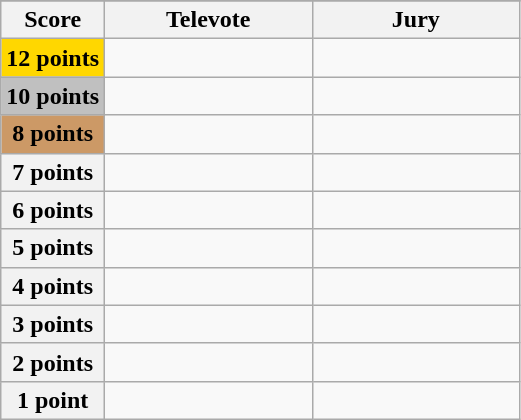<table class="wikitable">
<tr>
</tr>
<tr>
<th scope="col" width="20%">Score</th>
<th scope="col" width="40%">Televote</th>
<th scope="col" width="40%">Jury</th>
</tr>
<tr>
<th scope="row" style="background:gold">12 points</th>
<td></td>
<td></td>
</tr>
<tr>
<th scope="row" style="background:silver">10 points</th>
<td></td>
<td></td>
</tr>
<tr>
<th scope="row" style="background:#CC9966">8 points</th>
<td></td>
<td></td>
</tr>
<tr>
<th scope="row">7 points</th>
<td></td>
<td></td>
</tr>
<tr>
<th scope="row">6 points</th>
<td></td>
<td></td>
</tr>
<tr>
<th scope="row">5 points</th>
<td></td>
<td></td>
</tr>
<tr>
<th scope="row">4 points</th>
<td></td>
<td></td>
</tr>
<tr>
<th scope="row">3 points</th>
<td></td>
<td></td>
</tr>
<tr>
<th scope="row">2 points</th>
<td></td>
<td></td>
</tr>
<tr>
<th scope="row">1 point</th>
<td></td>
<td></td>
</tr>
</table>
